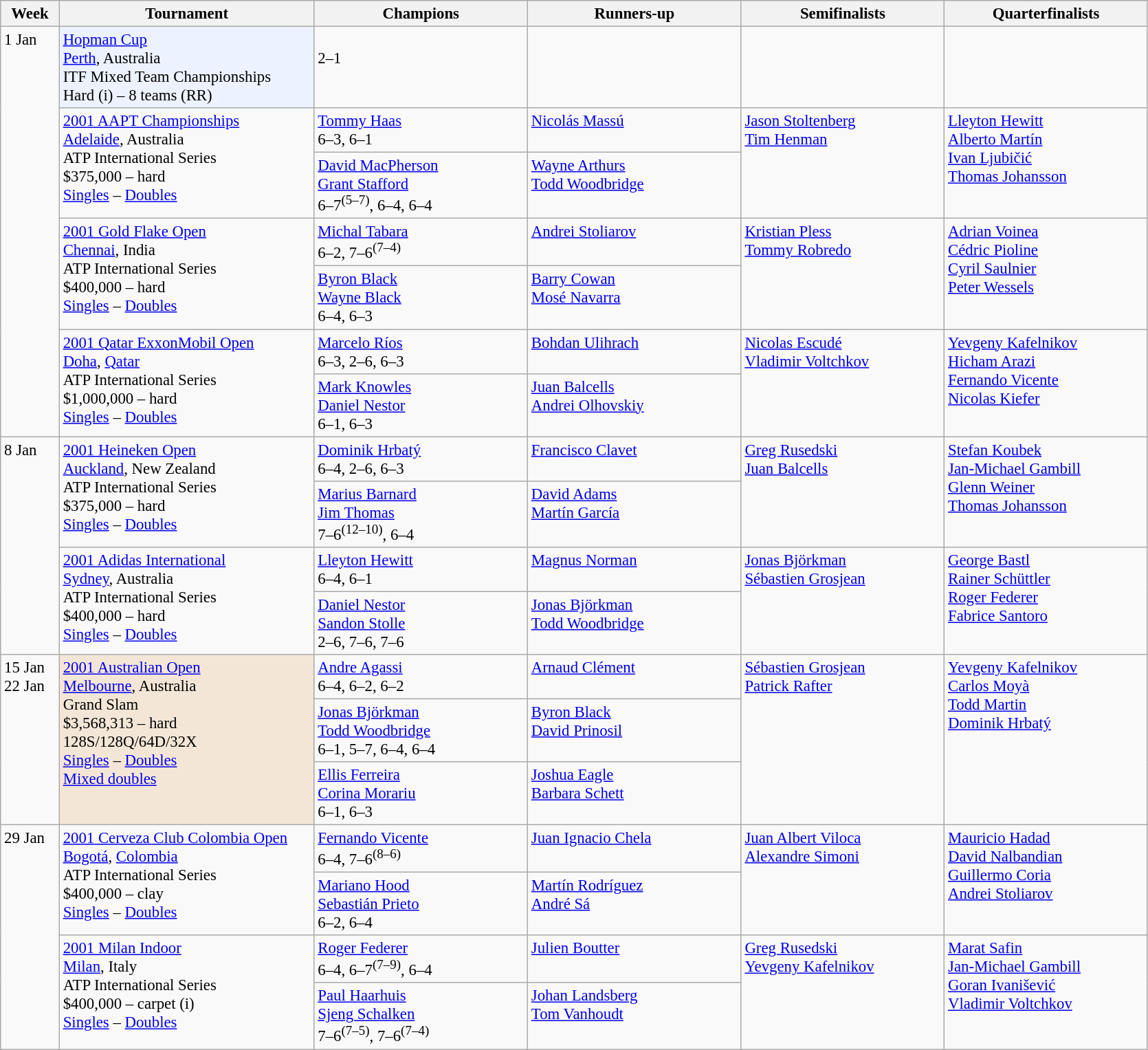<table class="wikitable" style="font-size:95%;">
<tr>
<th style="width:50px;">Week</th>
<th style="width:240px;">Tournament</th>
<th style="width:200px;">Champions</th>
<th style="width:200px;">Runners-up</th>
<th style="width:190px;">Semifinalists</th>
<th style="width:190px;">Quarterfinalists</th>
</tr>
<tr valign=top>
<td rowspan=7>1 Jan</td>
<td style="background:#ECF2FF;"><a href='#'>Hopman Cup</a><br><a href='#'>Perth</a>, Australia<br>ITF Mixed Team Championships<br> Hard (i) – 8 teams (RR)</td>
<td><br>2–1</td>
<td></td>
<td><br><br></td>
<td><br><br></td>
</tr>
<tr valign=top>
<td rowspan=2><a href='#'>2001 AAPT Championships</a><br> <a href='#'>Adelaide</a>, Australia<br>ATP International Series<br>$375,000 – hard <br> <a href='#'>Singles</a> – <a href='#'>Doubles</a></td>
<td> <a href='#'>Tommy Haas</a> <br>6–3, 6–1</td>
<td> <a href='#'>Nicolás Massú</a></td>
<td rowspan=2> <a href='#'>Jason Stoltenberg</a> <br> <a href='#'>Tim Henman</a></td>
<td rowspan=2> <a href='#'>Lleyton Hewitt</a> <br>  <a href='#'>Alberto Martín</a> <br> <a href='#'>Ivan Ljubičić</a>  <br>  <a href='#'>Thomas Johansson</a></td>
</tr>
<tr valign=top>
<td> <a href='#'>David MacPherson</a><br> <a href='#'>Grant Stafford</a><br> 6–7<sup>(5–7)</sup>, 6–4, 6–4</td>
<td> <a href='#'>Wayne Arthurs</a><br> <a href='#'>Todd Woodbridge</a></td>
</tr>
<tr valign=top>
<td rowspan=2><a href='#'>2001 Gold Flake Open</a><br> <a href='#'>Chennai</a>, India<br>ATP International Series<br>$400,000 – hard <br> <a href='#'>Singles</a> – <a href='#'>Doubles</a></td>
<td> <a href='#'>Michal Tabara</a> <br>6–2, 7–6<sup>(7–4)</sup></td>
<td> <a href='#'>Andrei Stoliarov</a></td>
<td rowspan=2> <a href='#'>Kristian Pless</a> <br> <a href='#'>Tommy Robredo</a></td>
<td rowspan=2> <a href='#'>Adrian Voinea</a> <br>  <a href='#'>Cédric Pioline</a> <br> <a href='#'>Cyril Saulnier</a>  <br>  <a href='#'>Peter Wessels</a></td>
</tr>
<tr valign=top>
<td> <a href='#'>Byron Black</a><br> <a href='#'>Wayne Black</a><br> 6–4, 6–3</td>
<td> <a href='#'>Barry Cowan</a><br> <a href='#'>Mosé Navarra</a></td>
</tr>
<tr valign=top>
<td rowspan=2><a href='#'>2001 Qatar ExxonMobil Open</a><br> <a href='#'>Doha</a>, <a href='#'>Qatar</a><br>ATP International Series<br>$1,000,000 – hard <br> <a href='#'>Singles</a> – <a href='#'>Doubles</a></td>
<td> <a href='#'>Marcelo Ríos</a> <br>6–3, 2–6, 6–3</td>
<td> <a href='#'>Bohdan Ulihrach</a></td>
<td rowspan=2> <a href='#'>Nicolas Escudé</a> <br> <a href='#'>Vladimir Voltchkov</a></td>
<td rowspan=2> <a href='#'>Yevgeny Kafelnikov</a> <br>  <a href='#'>Hicham Arazi</a> <br> <a href='#'>Fernando Vicente</a>  <br>  <a href='#'>Nicolas Kiefer</a></td>
</tr>
<tr valign=top>
<td> <a href='#'>Mark Knowles</a><br> <a href='#'>Daniel Nestor</a><br> 6–1, 6–3</td>
<td> <a href='#'>Juan Balcells</a><br> <a href='#'>Andrei Olhovskiy</a></td>
</tr>
<tr valign=top>
<td rowspan=4>8 Jan</td>
<td rowspan=2><a href='#'>2001 Heineken Open</a><br> <a href='#'>Auckland</a>, New Zealand<br>ATP International Series<br>$375,000 – hard <br> <a href='#'>Singles</a> – <a href='#'>Doubles</a></td>
<td> <a href='#'>Dominik Hrbatý</a> <br>6–4, 2–6, 6–3</td>
<td> <a href='#'>Francisco Clavet</a></td>
<td rowspan=2> <a href='#'>Greg Rusedski</a> <br> <a href='#'>Juan Balcells</a></td>
<td rowspan=2> <a href='#'>Stefan Koubek</a> <br>  <a href='#'>Jan-Michael Gambill</a> <br> <a href='#'>Glenn Weiner</a>  <br>  <a href='#'>Thomas Johansson</a></td>
</tr>
<tr valign=top>
<td> <a href='#'>Marius Barnard</a><br> <a href='#'>Jim Thomas</a><br> 7–6<sup>(12–10)</sup>, 6–4</td>
<td> <a href='#'>David Adams</a><br> <a href='#'>Martín García</a></td>
</tr>
<tr valign=top>
<td rowspan=2><a href='#'>2001 Adidas International</a><br> <a href='#'>Sydney</a>, Australia<br>ATP International Series<br>$400,000 – hard <br> <a href='#'>Singles</a> – <a href='#'>Doubles</a></td>
<td> <a href='#'>Lleyton Hewitt</a> <br>6–4, 6–1</td>
<td> <a href='#'>Magnus Norman</a></td>
<td rowspan=2> <a href='#'>Jonas Björkman</a> <br> <a href='#'>Sébastien Grosjean</a></td>
<td rowspan=2> <a href='#'>George Bastl</a> <br>  <a href='#'>Rainer Schüttler</a> <br> <a href='#'>Roger Federer</a>  <br>  <a href='#'>Fabrice Santoro</a></td>
</tr>
<tr valign=top>
<td> <a href='#'>Daniel Nestor</a><br> <a href='#'>Sandon Stolle</a><br> 2–6, 7–6, 7–6</td>
<td> <a href='#'>Jonas Björkman</a><br> <a href='#'>Todd Woodbridge</a></td>
</tr>
<tr valign=top>
<td rowspan=3>15 Jan<br>22 Jan</td>
<td bgcolor=#F3E6D7 rowspan=3><a href='#'>2001 Australian Open</a><br> <a href='#'>Melbourne</a>, Australia<br>Grand Slam<br>$3,568,313 – hard <br> 128S/128Q/64D/32X<br><a href='#'>Singles</a> – <a href='#'>Doubles</a> <br> <a href='#'>Mixed doubles</a></td>
<td> <a href='#'>Andre Agassi</a> <br> 6–4, 6–2, 6–2</td>
<td> <a href='#'>Arnaud Clément</a></td>
<td rowspan=3> <a href='#'>Sébastien Grosjean</a><br> <a href='#'>Patrick Rafter</a></td>
<td rowspan=3> <a href='#'>Yevgeny Kafelnikov</a><br>  <a href='#'>Carlos Moyà</a> <br> <a href='#'>Todd Martin</a><br>  <a href='#'>Dominik Hrbatý</a></td>
</tr>
<tr valign=top>
<td> <a href='#'>Jonas Björkman</a><br> <a href='#'>Todd Woodbridge</a> <br>6–1, 5–7, 6–4, 6–4</td>
<td> <a href='#'>Byron Black</a><br> <a href='#'>David Prinosil</a></td>
</tr>
<tr valign=top>
<td> <a href='#'>Ellis Ferreira</a><br> <a href='#'>Corina Morariu</a><br>6–1, 6–3</td>
<td> <a href='#'>Joshua Eagle</a><br> <a href='#'>Barbara Schett</a></td>
</tr>
<tr valign=top>
<td rowspan=4>29 Jan</td>
<td rowspan=2><a href='#'>2001 Cerveza Club Colombia Open</a><br> <a href='#'>Bogotá</a>, <a href='#'>Colombia</a><br>ATP International Series<br>$400,000 – clay <br> <a href='#'>Singles</a> – <a href='#'>Doubles</a></td>
<td> <a href='#'>Fernando Vicente</a> <br>6–4, 7–6<sup>(8–6)</sup></td>
<td> <a href='#'>Juan Ignacio Chela</a></td>
<td rowspan=2> <a href='#'>Juan Albert Viloca</a> <br> <a href='#'>Alexandre Simoni</a></td>
<td rowspan=2> <a href='#'>Mauricio Hadad</a> <br>  <a href='#'>David Nalbandian</a> <br> <a href='#'>Guillermo Coria</a>  <br>  <a href='#'>Andrei Stoliarov</a></td>
</tr>
<tr valign=top>
<td> <a href='#'>Mariano Hood</a><br> <a href='#'>Sebastián Prieto</a><br> 6–2, 6–4</td>
<td> <a href='#'>Martín Rodríguez</a><br> <a href='#'>André Sá</a></td>
</tr>
<tr valign=top>
<td rowspan=2><a href='#'>2001 Milan Indoor</a><br> <a href='#'>Milan</a>, Italy<br>ATP International Series<br>$400,000 – carpet (i) <br> <a href='#'>Singles</a> – <a href='#'>Doubles</a></td>
<td> <a href='#'>Roger Federer</a> <br>6–4, 6–7<sup>(7–9)</sup>, 6–4</td>
<td> <a href='#'>Julien Boutter</a></td>
<td rowspan=2> <a href='#'>Greg Rusedski</a> <br> <a href='#'>Yevgeny Kafelnikov</a></td>
<td rowspan=2> <a href='#'>Marat Safin</a> <br>  <a href='#'>Jan-Michael Gambill</a> <br> <a href='#'>Goran Ivanišević</a>  <br>  <a href='#'>Vladimir Voltchkov</a></td>
</tr>
<tr valign=top>
<td> <a href='#'>Paul Haarhuis</a><br> <a href='#'>Sjeng Schalken</a><br> 7–6<sup>(7–5)</sup>, 7–6<sup>(7–4)</sup></td>
<td> <a href='#'>Johan Landsberg</a><br> <a href='#'>Tom Vanhoudt</a></td>
</tr>
</table>
